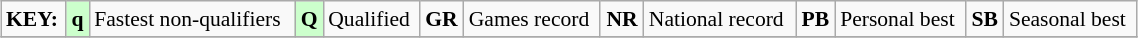<table class="wikitable" style="margin:0.5em auto; font-size:90%;position:relative;" width=60%>
<tr>
<td><strong>KEY:</strong></td>
<td bgcolor=ccffcc align=center><strong>q</strong></td>
<td>Fastest non-qualifiers</td>
<td bgcolor=ccffcc align=center><strong>Q</strong></td>
<td>Qualified</td>
<td align=center><strong>GR</strong></td>
<td>Games record</td>
<td align=center><strong>NR</strong></td>
<td>National record</td>
<td align=center><strong>PB</strong></td>
<td>Personal best</td>
<td align=center><strong>SB</strong></td>
<td>Seasonal best</td>
</tr>
<tr>
</tr>
</table>
